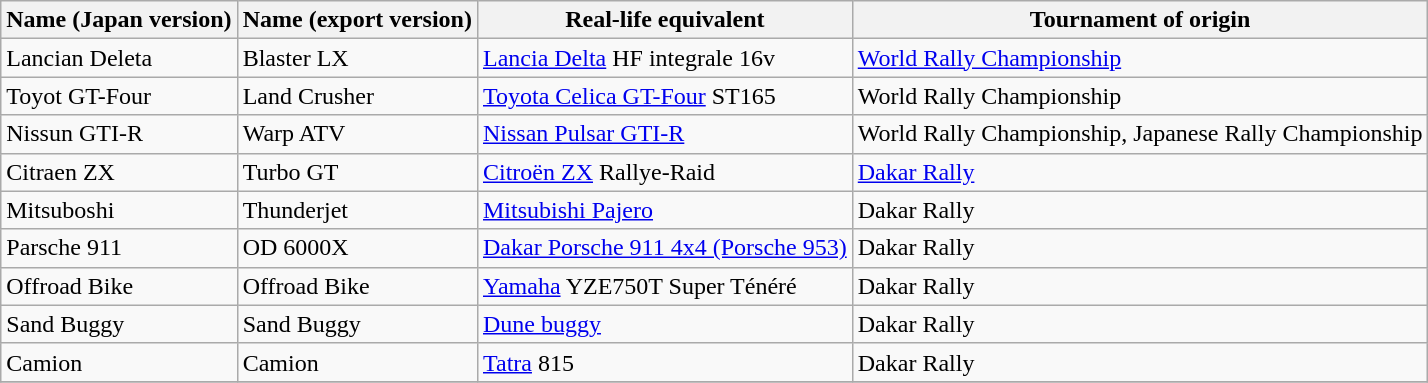<table class="wikitable">
<tr>
<th>Name (Japan version)</th>
<th>Name (export version)</th>
<th>Real-life equivalent</th>
<th>Tournament of origin</th>
</tr>
<tr>
<td>Lancian Deleta</td>
<td>Blaster LX</td>
<td><a href='#'>Lancia Delta</a> HF integrale 16v</td>
<td><a href='#'>World Rally Championship</a></td>
</tr>
<tr>
<td>Toyot GT-Four</td>
<td>Land Crusher</td>
<td><a href='#'>Toyota Celica GT-Four</a> ST165</td>
<td>World Rally Championship</td>
</tr>
<tr>
<td>Nissun GTI-R</td>
<td>Warp ATV</td>
<td><a href='#'>Nissan Pulsar GTI-R</a></td>
<td>World Rally Championship, Japanese Rally Championship</td>
</tr>
<tr>
<td>Citraen ZX</td>
<td>Turbo GT</td>
<td><a href='#'>Citroën ZX</a> Rallye-Raid</td>
<td><a href='#'>Dakar Rally</a></td>
</tr>
<tr>
<td>Mitsuboshi</td>
<td>Thunderjet</td>
<td><a href='#'>Mitsubishi Pajero</a></td>
<td>Dakar Rally</td>
</tr>
<tr>
<td>Parsche 911</td>
<td>OD 6000X</td>
<td><a href='#'>Dakar Porsche 911 4x4 (Porsche 953)</a></td>
<td>Dakar Rally</td>
</tr>
<tr>
<td>Offroad Bike</td>
<td>Offroad Bike</td>
<td><a href='#'>Yamaha</a> YZE750T Super Ténéré</td>
<td>Dakar Rally</td>
</tr>
<tr>
<td>Sand Buggy</td>
<td>Sand Buggy</td>
<td><a href='#'>Dune buggy</a></td>
<td>Dakar Rally</td>
</tr>
<tr>
<td>Camion</td>
<td>Camion</td>
<td><a href='#'>Tatra</a> 815</td>
<td>Dakar Rally</td>
</tr>
<tr>
</tr>
</table>
